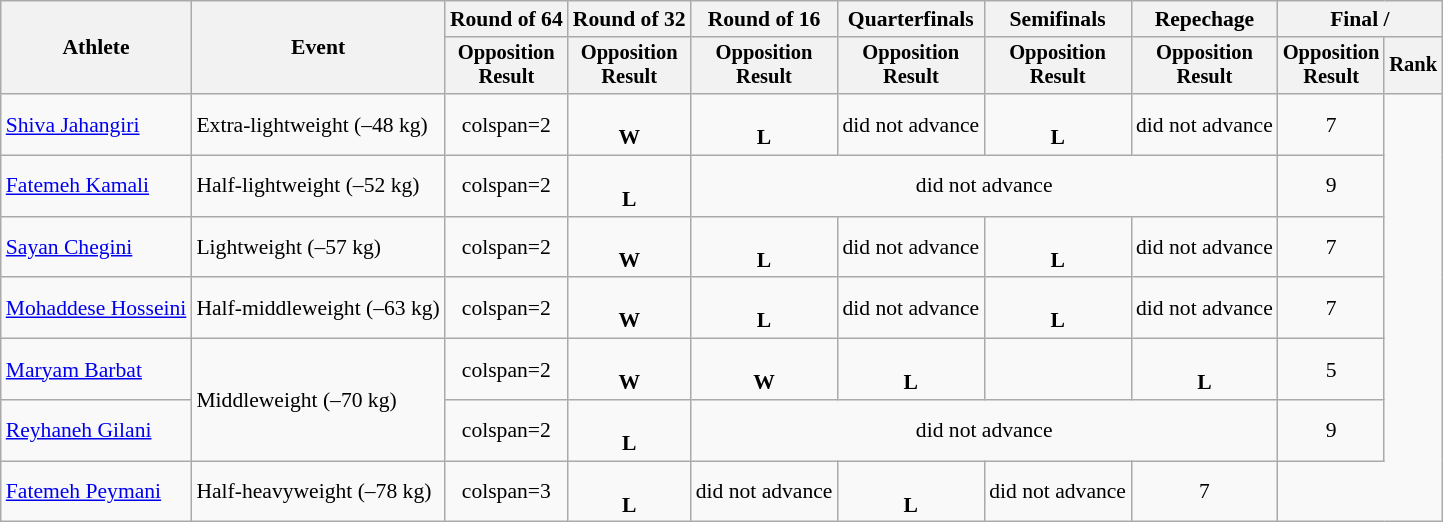<table class="wikitable" style="font-size:90%">
<tr>
<th rowspan="2">Athlete</th>
<th rowspan="2">Event</th>
<th>Round of 64</th>
<th>Round of 32</th>
<th>Round of 16</th>
<th>Quarterfinals</th>
<th>Semifinals</th>
<th>Repechage</th>
<th colspan=2>Final / </th>
</tr>
<tr style="font-size:95%">
<th>Opposition<br>Result</th>
<th>Opposition<br>Result</th>
<th>Opposition<br>Result</th>
<th>Opposition<br>Result</th>
<th>Opposition<br>Result</th>
<th>Opposition<br>Result</th>
<th>Opposition<br>Result</th>
<th>Rank</th>
</tr>
<tr align=center>
<td align=left><a href='#'>Shiva Jahangiri</a></td>
<td align=left>Extra-lightweight (–48 kg)</td>
<td>colspan=2 </td>
<td><br><strong>W</strong></td>
<td><br><strong>L</strong></td>
<td>did not advance</td>
<td><br><strong>L</strong></td>
<td>did not advance</td>
<td>7</td>
</tr>
<tr align=center>
<td align=left><a href='#'>Fatemeh Kamali</a></td>
<td align=left>Half-lightweight (–52 kg)</td>
<td>colspan=2 </td>
<td><br><strong>L</strong></td>
<td colspan=4>did not advance</td>
<td>9</td>
</tr>
<tr align=center>
<td align=left><a href='#'>Sayan Chegini</a></td>
<td align=left>Lightweight (–57 kg)</td>
<td>colspan=2 </td>
<td><br><strong>W</strong></td>
<td><br><strong>L</strong></td>
<td>did not advance</td>
<td><br><strong>L</strong></td>
<td>did not advance</td>
<td>7</td>
</tr>
<tr align=center>
<td align=left><a href='#'>Mohaddese Hosseini</a></td>
<td align=left>Half-middleweight (–63 kg)</td>
<td>colspan=2 </td>
<td><br><strong>W</strong></td>
<td><br><strong>L</strong></td>
<td>did not advance</td>
<td><br><strong>L</strong></td>
<td>did not advance</td>
<td>7</td>
</tr>
<tr align=center>
<td align=left><a href='#'>Maryam Barbat</a></td>
<td align=left rowspan=2>Middleweight (–70 kg)</td>
<td>colspan=2 </td>
<td><br><strong>W</strong></td>
<td><br><strong>W</strong></td>
<td><br><strong>L</strong></td>
<td></td>
<td><br><strong>L</strong></td>
<td>5</td>
</tr>
<tr align=center>
<td align=left><a href='#'>Reyhaneh Gilani</a></td>
<td>colspan=2 </td>
<td><br><strong>L</strong></td>
<td colspan=4>did not advance</td>
<td>9</td>
</tr>
<tr align=center>
<td align=left><a href='#'>Fatemeh Peymani</a></td>
<td align=left>Half-heavyweight (–78 kg)</td>
<td>colspan=3 </td>
<td><br><strong>L</strong></td>
<td>did not advance</td>
<td><br><strong>L</strong></td>
<td>did not advance</td>
<td>7</td>
</tr>
</table>
